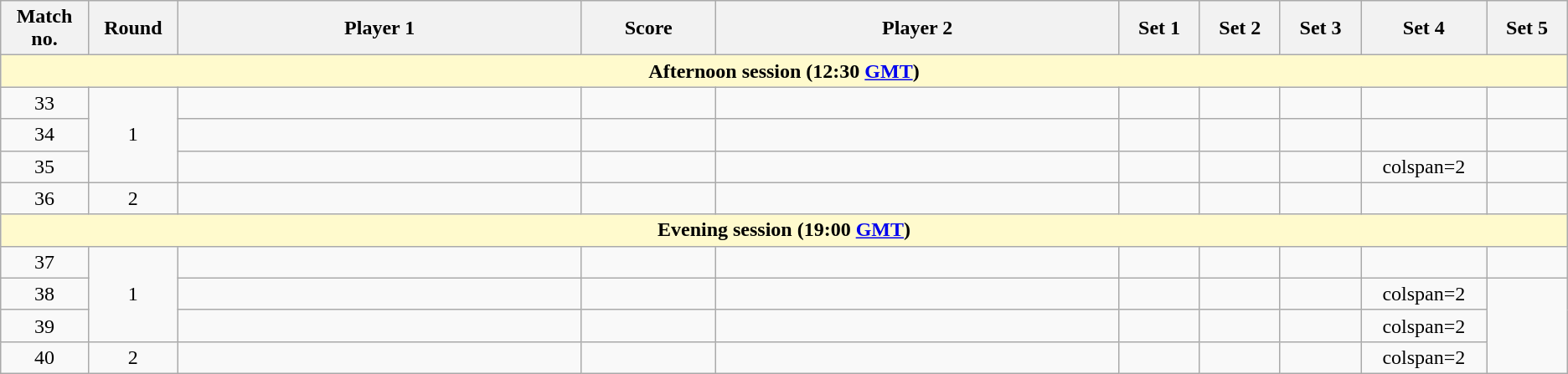<table class="wikitable">
<tr>
<th width="2%">Match no.</th>
<th width="2%">Round</th>
<th width="15%">Player 1</th>
<th width="5%">Score</th>
<th width="15%">Player 2</th>
<th width="3%">Set 1</th>
<th width="3%">Set 2</th>
<th width="3%">Set 3</th>
<th width="3%">Set 4</th>
<th width="3%">Set 5</th>
</tr>
<tr>
<td colspan="10" style="text-align:center; background-color:#FFFACD"><strong>Afternoon session (12:30 <a href='#'>GMT</a>)</strong></td>
</tr>
<tr style=text-align:center;">
<td>33</td>
<td rowspan=3>1</td>
<td></td>
<td></td>
<td></td>
<td></td>
<td></td>
<td></td>
<td></td>
<td></td>
</tr>
<tr style=text-align:center;">
<td>34</td>
<td></td>
<td></td>
<td></td>
<td></td>
<td></td>
<td></td>
<td></td>
<td></td>
</tr>
<tr style=text-align:center;">
<td>35</td>
<td></td>
<td></td>
<td></td>
<td></td>
<td></td>
<td></td>
<td>colspan=2</td>
</tr>
<tr style=text-align:center;">
<td>36</td>
<td>2</td>
<td></td>
<td></td>
<td></td>
<td></td>
<td></td>
<td></td>
<td></td>
<td></td>
</tr>
<tr>
<td colspan="10" style="text-align:center; background-color:#FFFACD"><strong>Evening session (19:00 <a href='#'>GMT</a>)</strong></td>
</tr>
<tr style=text-align:center;">
<td>37</td>
<td rowspan=3>1</td>
<td></td>
<td></td>
<td></td>
<td></td>
<td></td>
<td></td>
<td></td>
<td></td>
</tr>
<tr style=text-align:center;">
<td>38</td>
<td></td>
<td></td>
<td></td>
<td></td>
<td></td>
<td></td>
<td>colspan=2</td>
</tr>
<tr style=text-align:center;">
<td>39</td>
<td></td>
<td></td>
<td></td>
<td></td>
<td></td>
<td></td>
<td>colspan=2</td>
</tr>
<tr style=text-align:center;">
<td>40</td>
<td>2</td>
<td></td>
<td></td>
<td></td>
<td></td>
<td></td>
<td></td>
<td>colspan=2</td>
</tr>
</table>
